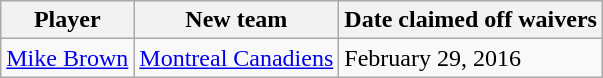<table class="wikitable">
<tr>
<th>Player</th>
<th>New team</th>
<th>Date claimed off waivers</th>
</tr>
<tr>
<td><a href='#'>Mike Brown</a></td>
<td><a href='#'>Montreal Canadiens</a></td>
<td>February 29, 2016</td>
</tr>
</table>
